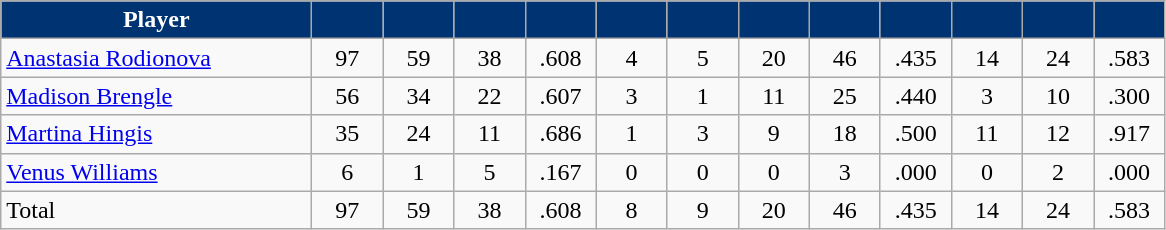<table class="wikitable" style="text-align:center">
<tr>
<th style="background:#003372; color:#fff" width="200px">Player</th>
<th style="background:#003372; color:#fff" width="40px"></th>
<th style="background:#003372; color:#fff" width="40px"></th>
<th style="background:#003372; color:#fff" width="40px"></th>
<th style="background:#003372; color:#fff" width="40px"></th>
<th style="background:#003372; color:#fff" width="40px"></th>
<th style="background:#003372; color:#fff" width="40px"></th>
<th style="background:#003372; color:#fff" width="40px"></th>
<th style="background:#003372; color:#fff" width="40px"></th>
<th style="background:#003372; color:#fff" width="40px"></th>
<th style="background:#003372; color:#fff" width="40px"></th>
<th style="background:#003372; color:#fff" width="40px"></th>
<th style="background:#003372; color:#fff" width="40px"></th>
</tr>
<tr>
<td style="text-align:left"><a href='#'>Anastasia Rodionova</a></td>
<td>97</td>
<td>59</td>
<td>38</td>
<td>.608</td>
<td>4</td>
<td>5</td>
<td>20</td>
<td>46</td>
<td>.435</td>
<td>14</td>
<td>24</td>
<td>.583</td>
</tr>
<tr>
<td style="text-align:left"><a href='#'>Madison Brengle</a></td>
<td>56</td>
<td>34</td>
<td>22</td>
<td>.607</td>
<td>3</td>
<td>1</td>
<td>11</td>
<td>25</td>
<td>.440</td>
<td>3</td>
<td>10</td>
<td>.300</td>
</tr>
<tr>
<td style="text-align:left"><a href='#'>Martina Hingis</a></td>
<td>35</td>
<td>24</td>
<td>11</td>
<td>.686</td>
<td>1</td>
<td>3</td>
<td>9</td>
<td>18</td>
<td>.500</td>
<td>11</td>
<td>12</td>
<td>.917</td>
</tr>
<tr>
<td style="text-align:left"><a href='#'>Venus Williams</a></td>
<td>6</td>
<td>1</td>
<td>5</td>
<td>.167</td>
<td>0</td>
<td>0</td>
<td>0</td>
<td>3</td>
<td>.000</td>
<td>0</td>
<td>2</td>
<td>.000</td>
</tr>
<tr>
<td style="text-align:left">Total</td>
<td>97</td>
<td>59</td>
<td>38</td>
<td>.608</td>
<td>8</td>
<td>9</td>
<td>20</td>
<td>46</td>
<td>.435</td>
<td>14</td>
<td>24</td>
<td>.583</td>
</tr>
</table>
